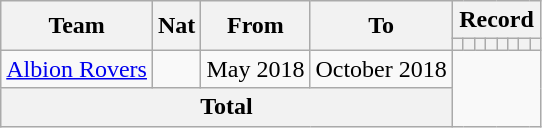<table class="wikitable" style="text-align: center">
<tr>
<th rowspan="2">Team</th>
<th rowspan="2">Nat</th>
<th rowspan="2">From</th>
<th rowspan="2">To</th>
<th colspan="9">Record</th>
</tr>
<tr>
<th></th>
<th></th>
<th></th>
<th></th>
<th></th>
<th></th>
<th></th>
<th></th>
</tr>
<tr>
<td align=left><a href='#'>Albion Rovers</a></td>
<td align=left></td>
<td align=left>May 2018</td>
<td align=left>October 2018<br></td>
</tr>
<tr>
<th colspan="4">Total<br></th>
</tr>
</table>
